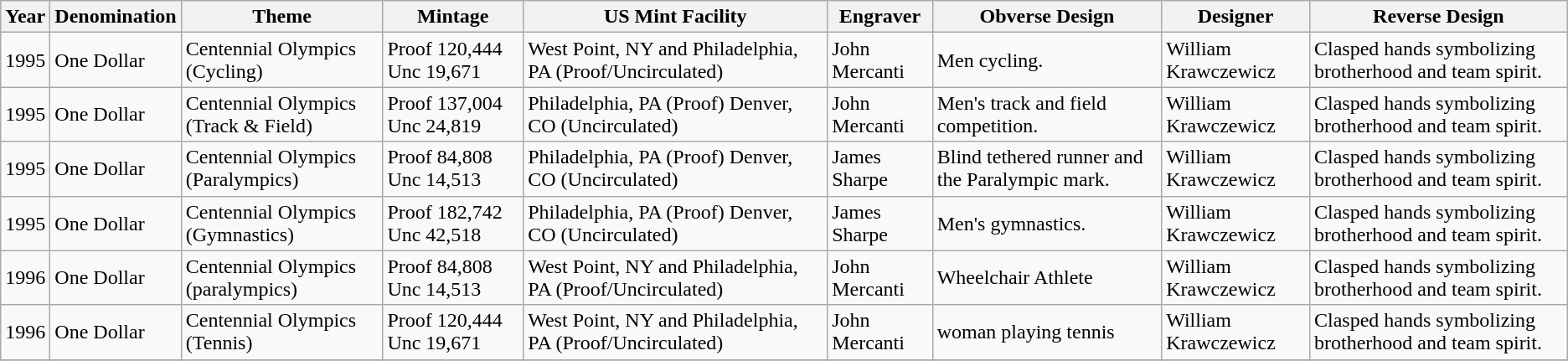<table class="wikitable">
<tr>
<th>Year</th>
<th>Denomination</th>
<th>Theme</th>
<th>Mintage</th>
<th>US Mint Facility</th>
<th>Engraver</th>
<th>Obverse Design</th>
<th>Designer</th>
<th>Reverse Design</th>
</tr>
<tr>
<td>1995</td>
<td>One Dollar</td>
<td>Centennial Olympics (Cycling)</td>
<td>Proof 120,444 Unc 19,671</td>
<td>West Point, NY and Philadelphia, PA (Proof/Uncirculated)</td>
<td>John Mercanti</td>
<td>Men cycling.</td>
<td>William Krawczewicz</td>
<td>Clasped hands symbolizing brotherhood and team spirit.</td>
</tr>
<tr>
<td>1995</td>
<td>One Dollar</td>
<td>Centennial Olympics (Track & Field)</td>
<td>Proof 137,004 Unc 24,819</td>
<td>Philadelphia, PA (Proof) Denver, CO (Uncirculated)</td>
<td>John Mercanti</td>
<td>Men's track and field competition.</td>
<td>William Krawczewicz</td>
<td>Clasped hands symbolizing brotherhood and team spirit.</td>
</tr>
<tr>
<td>1995</td>
<td>One Dollar</td>
<td>Centennial Olympics (Paralympics)</td>
<td>Proof 84,808 Unc 14,513</td>
<td>Philadelphia, PA (Proof) Denver, CO (Uncirculated)</td>
<td>James Sharpe</td>
<td>Blind tethered runner and the Paralympic mark.</td>
<td>William Krawczewicz</td>
<td>Clasped hands symbolizing brotherhood and team spirit.</td>
</tr>
<tr>
<td>1995</td>
<td>One Dollar</td>
<td>Centennial Olympics (Gymnastics)</td>
<td>Proof 182,742 Unc 42,518</td>
<td>Philadelphia, PA (Proof) Denver, CO (Uncirculated)</td>
<td>James Sharpe</td>
<td>Men's gymnastics.</td>
<td>William Krawczewicz</td>
<td>Clasped hands symbolizing brotherhood and team spirit.</td>
</tr>
<tr>
<td>1996</td>
<td>One Dollar</td>
<td>Centennial Olympics (paralympics)</td>
<td>Proof 84,808 Unc 14,513</td>
<td>West Point, NY and Philadelphia, PA (Proof/Uncirculated)</td>
<td>John Mercanti</td>
<td>Wheelchair Athlete</td>
<td>William Krawczewicz</td>
<td>Clasped hands symbolizing brotherhood and team spirit.</td>
</tr>
<tr>
<td>1996</td>
<td>One Dollar</td>
<td>Centennial Olympics (Tennis)</td>
<td>Proof 120,444 Unc 19,671</td>
<td>West Point, NY and Philadelphia, PA (Proof/Uncirculated)</td>
<td>John Mercanti</td>
<td>woman playing tennis</td>
<td>William Krawczewicz</td>
<td>Clasped hands symbolizing brotherhood and team spirit.</td>
</tr>
<tr>
</tr>
</table>
